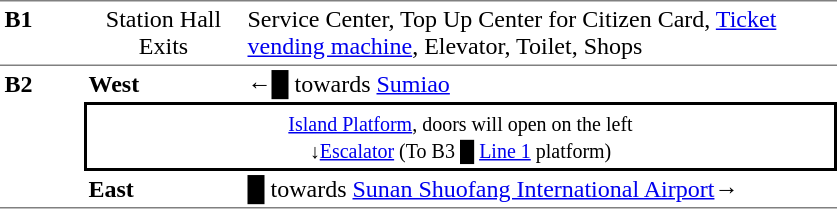<table border=0 cellspacing=0 cellpadding=3>
<tr>
<td style="border-bottom:solid 1px gray;border-top:solid 1px gray;" width=50 valign=top><strong>B1</strong></td>
<td style="border-top:solid 1px gray;border-bottom:solid 1px gray;text-align:center;" width=100 valign=top>Station Hall<br>Exits</td>
<td style="border-top:solid 1px gray;border-bottom:solid 1px gray;" width=390 valign=top>Service Center, Top Up Center for Citizen Card, <a href='#'>Ticket vending machine</a>, Elevator, Toilet, Shops</td>
</tr>
<tr>
<td style="border-top:solid 0px gray;border-bottom:solid 1px gray;" width=50 rowspan=3 valign=top><strong>B2</strong></td>
<td style="border-top:solid 0px gray;" width=100><strong>West</strong></td>
<td style="border-top:solid 0px gray;" width=390>←<span>█</span>  towards <a href='#'>Sumiao</a></td>
</tr>
<tr>
<td style="border-top:solid 2px black;border-right:solid 2px black;border-left:solid 2px black;border-bottom:solid 2px black;text-align:center;" colspan=2><small><a href='#'>Island Platform</a>, doors will open on the left<br>↓<a href='#'>Escalator</a> (To B3 <span>█</span> <a href='#'>Line 1</a> platform)</small></td>
</tr>
<tr>
<td style="border-bottom:solid 1px gray;"><strong>East</strong></td>
<td style="border-bottom:solid 1px gray;"><span>█</span> towards <a href='#'>Sunan Shuofang International Airport</a>→</td>
</tr>
</table>
